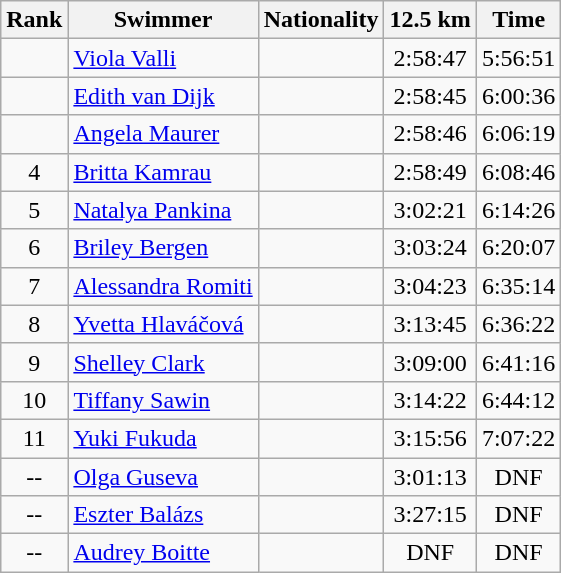<table class="wikitable" border="1" style="text-align:center">
<tr>
<th>Rank</th>
<th>Swimmer</th>
<th>Nationality</th>
<th>12.5 km</th>
<th>Time</th>
</tr>
<tr>
<td></td>
<td align=left><a href='#'>Viola Valli</a></td>
<td align=left></td>
<td>2:58:47</td>
<td>5:56:51</td>
</tr>
<tr>
<td></td>
<td align=left><a href='#'>Edith van Dijk</a></td>
<td align=left></td>
<td>2:58:45</td>
<td>6:00:36</td>
</tr>
<tr>
<td></td>
<td align=left><a href='#'>Angela Maurer</a></td>
<td align=left></td>
<td>2:58:46</td>
<td>6:06:19</td>
</tr>
<tr>
<td>4</td>
<td align=left><a href='#'>Britta Kamrau</a></td>
<td align=left></td>
<td>2:58:49</td>
<td>6:08:46</td>
</tr>
<tr>
<td>5</td>
<td align=left><a href='#'>Natalya Pankina</a></td>
<td align=left></td>
<td>3:02:21</td>
<td>6:14:26</td>
</tr>
<tr>
<td>6</td>
<td align=left><a href='#'>Briley Bergen</a></td>
<td align=left></td>
<td>3:03:24</td>
<td>6:20:07</td>
</tr>
<tr>
<td>7</td>
<td align=left><a href='#'>Alessandra Romiti</a></td>
<td align=left></td>
<td>3:04:23</td>
<td>6:35:14</td>
</tr>
<tr>
<td>8</td>
<td align=left><a href='#'>Yvetta Hlaváčová</a></td>
<td align=left></td>
<td>3:13:45</td>
<td>6:36:22</td>
</tr>
<tr>
<td>9</td>
<td align=left><a href='#'>Shelley Clark</a></td>
<td align=left></td>
<td>3:09:00</td>
<td>6:41:16</td>
</tr>
<tr>
<td>10</td>
<td align=left><a href='#'>Tiffany Sawin</a></td>
<td align=left></td>
<td>3:14:22</td>
<td>6:44:12</td>
</tr>
<tr>
<td>11</td>
<td align=left><a href='#'>Yuki Fukuda</a></td>
<td align=left></td>
<td>3:15:56</td>
<td>7:07:22</td>
</tr>
<tr>
<td>--</td>
<td align=left><a href='#'>Olga Guseva</a></td>
<td align=left></td>
<td>3:01:13</td>
<td>DNF</td>
</tr>
<tr>
<td>--</td>
<td align=left><a href='#'>Eszter Balázs</a></td>
<td align=left></td>
<td>3:27:15</td>
<td>DNF</td>
</tr>
<tr>
<td>--</td>
<td align=left><a href='#'>Audrey Boitte</a></td>
<td align=left></td>
<td>DNF</td>
<td>DNF</td>
</tr>
</table>
